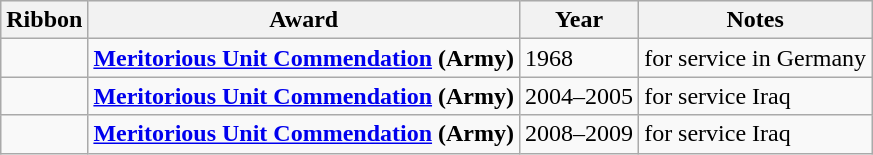<table class="wikitable" style="float:left;">
<tr style="background:#efefef;">
<th>Ribbon</th>
<th>Award</th>
<th>Year</th>
<th>Notes</th>
</tr>
<tr>
<td></td>
<td><strong><a href='#'>Meritorious Unit Commendation</a> (Army)</strong></td>
<td>1968</td>
<td>for service in Germany</td>
</tr>
<tr>
<td></td>
<td><strong><a href='#'>Meritorious Unit Commendation</a> (Army)</strong></td>
<td>2004–2005</td>
<td>for service Iraq</td>
</tr>
<tr>
<td></td>
<td><strong><a href='#'>Meritorious Unit Commendation</a> (Army)</strong></td>
<td>2008–2009</td>
<td>for service Iraq</td>
</tr>
</table>
